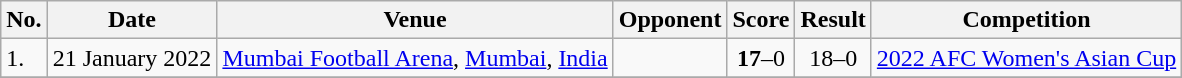<table class="wikitable">
<tr>
<th>No.</th>
<th>Date</th>
<th>Venue</th>
<th>Opponent</th>
<th>Score</th>
<th>Result</th>
<th>Competition</th>
</tr>
<tr>
<td>1.</td>
<td>21 January 2022</td>
<td><a href='#'>Mumbai Football Arena</a>, <a href='#'>Mumbai</a>, <a href='#'>India</a></td>
<td></td>
<td align=center><strong>17</strong>–0</td>
<td align=center>18–0</td>
<td><a href='#'>2022 AFC Women's Asian Cup</a></td>
</tr>
<tr>
</tr>
</table>
